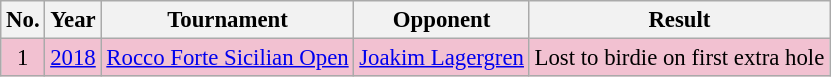<table class="wikitable" style="font-size:95%;">
<tr>
<th>No.</th>
<th>Year</th>
<th>Tournament</th>
<th>Opponent</th>
<th>Result</th>
</tr>
<tr style="background:#F2C1D1;">
<td align=center>1</td>
<td><a href='#'>2018</a></td>
<td><a href='#'>Rocco Forte Sicilian Open</a></td>
<td> <a href='#'>Joakim Lagergren</a></td>
<td>Lost to birdie on first extra hole</td>
</tr>
</table>
